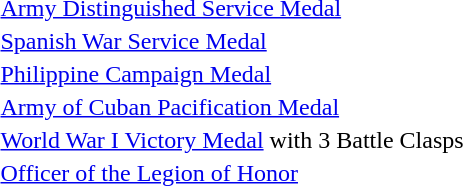<table>
<tr>
<td></td>
<td><a href='#'>Army Distinguished Service Medal</a></td>
</tr>
<tr>
<td></td>
<td><a href='#'>Spanish War Service Medal</a></td>
</tr>
<tr>
<td></td>
<td><a href='#'>Philippine Campaign Medal</a></td>
</tr>
<tr>
<td></td>
<td><a href='#'>Army of Cuban Pacification Medal</a></td>
</tr>
<tr>
<td></td>
<td><a href='#'>World War I Victory Medal</a> with 3 Battle Clasps</td>
</tr>
<tr>
<td></td>
<td><a href='#'>Officer of the Legion of Honor</a></td>
</tr>
</table>
